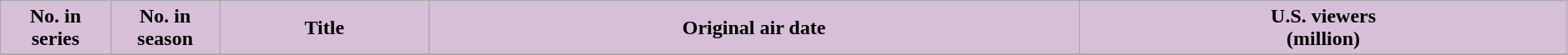<table class="wikitable plainrowheaders" style="width:99%;">
<tr>
<th scope="col" style="background-color: #D8BFD8; color: #000000;" width=7%>No. in<br>series</th>
<th scope="col" style="background-color: #D8BFD8; color: #000000;" width=7%>No. in<br>season</th>
<th scope="col" style="background-color: #D8BFD8; color: #000000;">Title</th>
<th scope="col" style="background-color: #D8BFD8; color: #000000;">Original air date</th>
<th scope="col" style="background-color: #D8BFD8; color: #000000;">U.S. viewers<br>(million)</th>
</tr>
<tr>
</tr>
</table>
